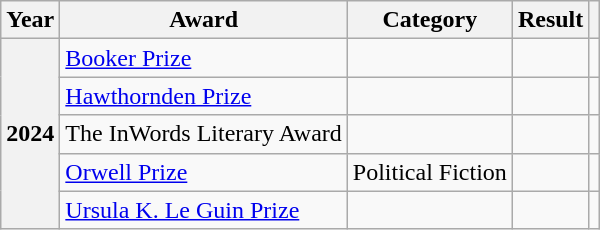<table class="wikitable sortable">
<tr>
<th>Year</th>
<th>Award</th>
<th>Category</th>
<th>Result</th>
<th></th>
</tr>
<tr>
<th rowspan="5">2024</th>
<td><a href='#'>Booker Prize</a></td>
<td></td>
<td></td>
<td></td>
</tr>
<tr>
<td><a href='#'>Hawthornden Prize</a></td>
<td></td>
<td></td>
<td></td>
</tr>
<tr>
<td>The InWords Literary Award</td>
<td></td>
<td></td>
<td></td>
</tr>
<tr>
<td><a href='#'>Orwell Prize</a></td>
<td>Political Fiction</td>
<td></td>
<td></td>
</tr>
<tr>
<td><a href='#'>Ursula K. Le Guin Prize</a></td>
<td></td>
<td></td>
<td></td>
</tr>
</table>
